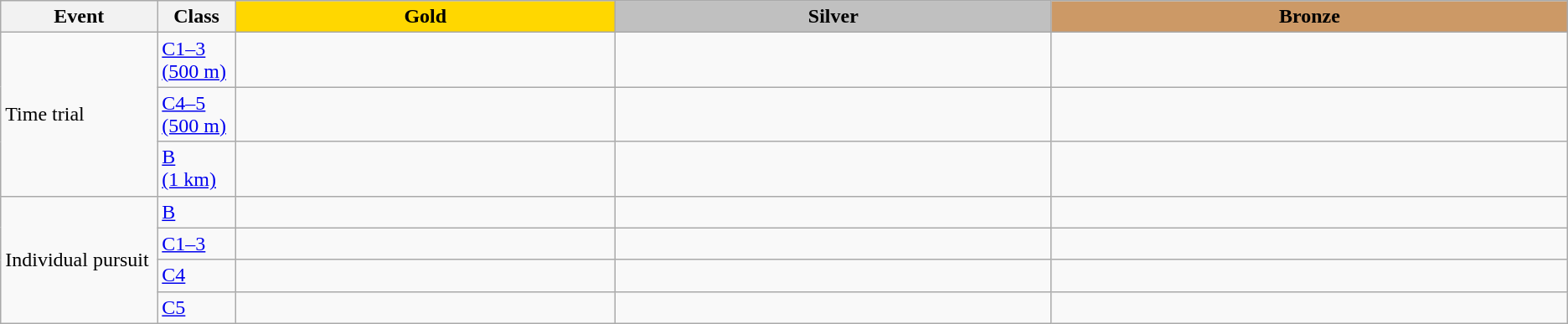<table class=wikitable style="font-size:100%">
<tr>
<th rowspan="1" width="10%">Event</th>
<th rowspan="1" width="5%">Class</th>
<th rowspan="1" style="background:gold;">Gold</th>
<th colspan="1" style="background:silver;">Silver</th>
<th colspan="1" style="background:#CC9966;">Bronze</th>
</tr>
<tr>
<td rowspan="3">Time trial<br></td>
<td><a href='#'>C1–3 (500 m)</a></td>
<td></td>
<td></td>
<td></td>
</tr>
<tr>
<td><a href='#'>C4–5 (500 m)</a></td>
<td></td>
<td></td>
<td></td>
</tr>
<tr>
<td><a href='#'>B (1 km)</a></td>
<td></td>
<td></td>
<td></td>
</tr>
<tr>
<td rowspan="4">Individual pursuit<br></td>
<td><a href='#'>B</a></td>
<td></td>
<td></td>
<td></td>
</tr>
<tr>
<td><a href='#'>C1–3</a></td>
<td></td>
<td></td>
<td></td>
</tr>
<tr>
<td><a href='#'>C4</a></td>
<td></td>
<td></td>
<td></td>
</tr>
<tr>
<td><a href='#'>C5</a></td>
<td></td>
<td></td>
<td></td>
</tr>
</table>
